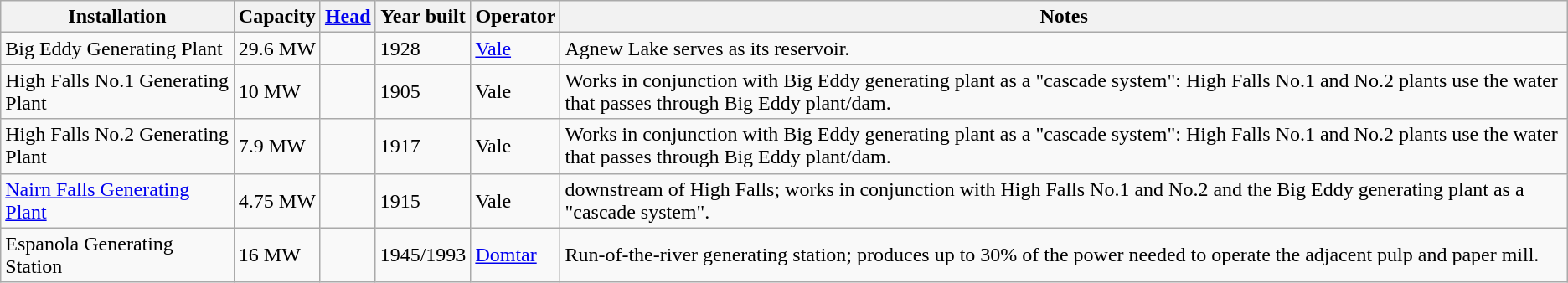<table class="wikitable sortable">
<tr>
<th>Installation</th>
<th>Capacity</th>
<th><a href='#'>Head</a></th>
<th>Year built</th>
<th>Operator</th>
<th class="unsortable">Notes</th>
</tr>
<tr>
<td>Big Eddy Generating Plant</td>
<td>29.6 MW</td>
<td></td>
<td>1928</td>
<td><a href='#'>Vale</a></td>
<td>Agnew Lake serves as its reservoir.</td>
</tr>
<tr>
<td>High Falls No.1 Generating Plant</td>
<td>10 MW</td>
<td></td>
<td>1905</td>
<td>Vale</td>
<td>Works in conjunction with Big Eddy generating plant as a "cascade system": High Falls No.1 and No.2 plants use the water that passes through Big Eddy plant/dam.</td>
</tr>
<tr>
<td>High Falls No.2 Generating Plant</td>
<td>7.9 MW</td>
<td></td>
<td>1917</td>
<td>Vale</td>
<td>Works in conjunction with Big Eddy generating plant as a "cascade system": High Falls No.1 and No.2 plants use the water that passes through Big Eddy plant/dam.</td>
</tr>
<tr>
<td><a href='#'>Nairn Falls Generating Plant</a></td>
<td>4.75 MW</td>
<td></td>
<td>1915</td>
<td>Vale</td>
<td> downstream of High Falls; works in conjunction with High Falls No.1 and No.2 and the Big Eddy generating plant as a "cascade system".</td>
</tr>
<tr>
<td>Espanola Generating Station</td>
<td>16 MW</td>
<td></td>
<td>1945/1993</td>
<td><a href='#'>Domtar</a></td>
<td>Run-of-the-river generating station; produces up to 30% of the power needed to operate the adjacent pulp and paper mill.</td>
</tr>
</table>
